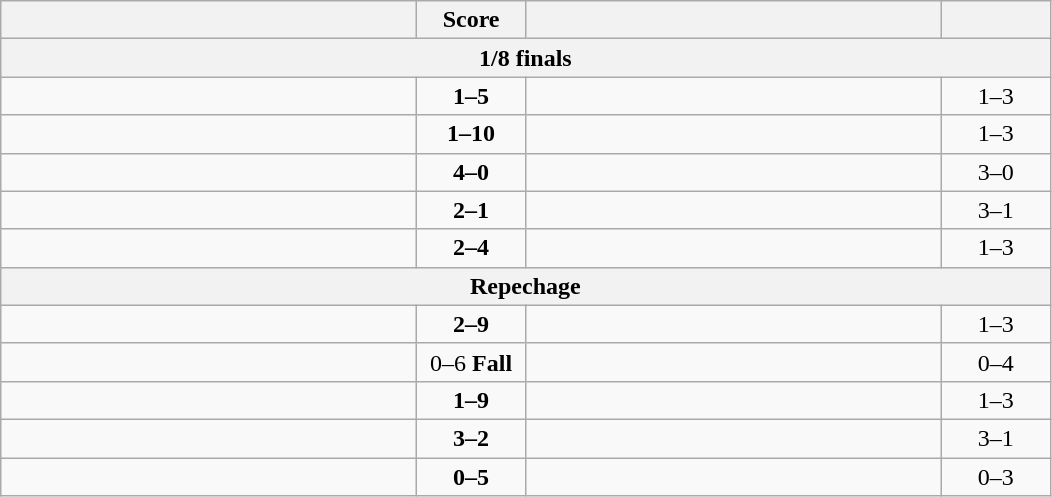<table class="wikitable" style="text-align: left; ">
<tr>
<th align="right" width="270"></th>
<th width="65">Score</th>
<th align="left" width="270"></th>
<th width="65"></th>
</tr>
<tr>
<th colspan=4>1/8 finals</th>
</tr>
<tr>
<td></td>
<td align="center"><strong>1–5</strong></td>
<td><strong></strong></td>
<td align=center>1–3 <strong></strong></td>
</tr>
<tr>
<td></td>
<td align="center"><strong>1–10</strong></td>
<td><strong></strong></td>
<td align=center>1–3 <strong></strong></td>
</tr>
<tr>
<td><strong></strong></td>
<td align="center"><strong>4–0</strong></td>
<td></td>
<td align=center>3–0 <strong></strong></td>
</tr>
<tr>
<td><strong></strong></td>
<td align="center"><strong>2–1</strong></td>
<td></td>
<td align=center>3–1 <strong></strong></td>
</tr>
<tr>
<td></td>
<td align="center"><strong>2–4</strong></td>
<td><strong></strong></td>
<td align=center>1–3 <strong></strong></td>
</tr>
<tr>
<th colspan=4>Repechage</th>
</tr>
<tr>
<td></td>
<td align="center"><strong>2–9</strong></td>
<td><strong></strong></td>
<td align=center>1–3 <strong></strong></td>
</tr>
<tr>
<td></td>
<td align="center">0–6 <strong>Fall</strong></td>
<td><strong></strong></td>
<td align=center>0–4 <strong></strong></td>
</tr>
<tr>
<td></td>
<td align="center"><strong>1–9</strong></td>
<td><strong></strong></td>
<td align=center>1–3 <strong></strong></td>
</tr>
<tr>
<td><strong></strong></td>
<td align="center"><strong>3–2</strong></td>
<td></td>
<td align=center>3–1 <strong></strong></td>
</tr>
<tr>
<td></td>
<td align="center"><strong>0–5</strong></td>
<td><strong></strong></td>
<td align=center>0–3 <strong></strong></td>
</tr>
</table>
